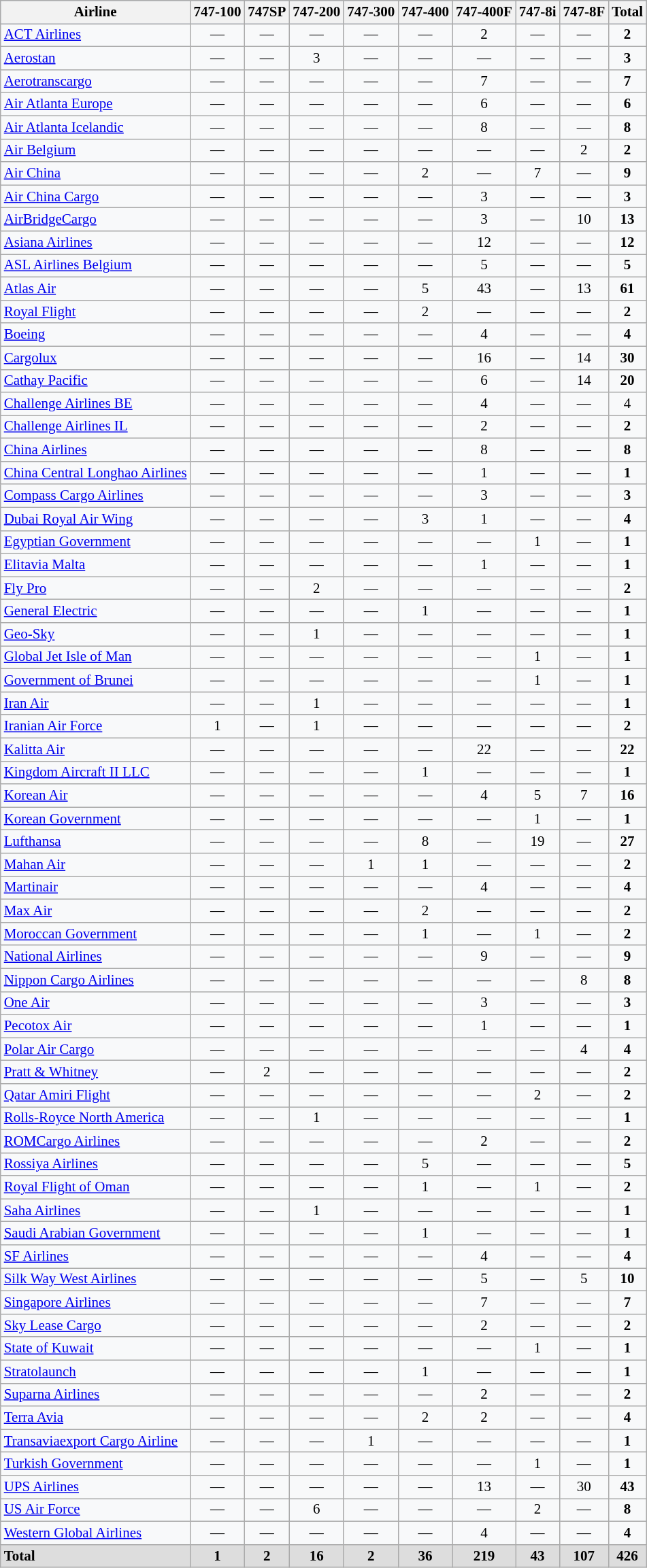<table class="wikitable sortable sticky-header" style="text-align:center; font-size: 87.5%;background:#f8f9faff;">
<tr style="background-color:#ccddff">
<th>Airline</th>
<th data-sort-type="number">747-100</th>
<th data-sort-type="number">747SP</th>
<th data-sort-type="number">747-200</th>
<th data-sort-type="number">747-300</th>
<th data-sort-type="number">747-400</th>
<th data-sort-type="number">747-400F</th>
<th data-sort-type="number">747-8i</th>
<th data-sort-type="number">747-8F</th>
<th>Total</th>
</tr>
<tr>
<td align="left"><a href='#'>ACT Airlines</a></td>
<td>—</td>
<td>—</td>
<td>—</td>
<td>—</td>
<td>—</td>
<td>2</td>
<td>—</td>
<td>—</td>
<td><strong>2</strong></td>
</tr>
<tr>
<td align="left"><a href='#'>Aerostan</a></td>
<td>—</td>
<td>—</td>
<td>3</td>
<td>—</td>
<td>—</td>
<td>—</td>
<td>—</td>
<td>—</td>
<td><strong>3</strong></td>
</tr>
<tr>
<td align="left"><a href='#'>Aerotranscargo</a></td>
<td>—</td>
<td>—</td>
<td>—</td>
<td>—</td>
<td>—</td>
<td>7</td>
<td>—</td>
<td>—</td>
<td><strong>7</strong></td>
</tr>
<tr>
<td align="left"><a href='#'>Air Atlanta Europe</a></td>
<td>—</td>
<td>—</td>
<td>—</td>
<td>—</td>
<td>—</td>
<td>6</td>
<td>—</td>
<td>—</td>
<td><strong>6</strong></td>
</tr>
<tr>
<td align="left"><a href='#'>Air Atlanta Icelandic</a></td>
<td>—</td>
<td>—</td>
<td>—</td>
<td>—</td>
<td>—</td>
<td>8</td>
<td>—</td>
<td>—</td>
<td><strong>8</strong></td>
</tr>
<tr>
<td align="left"><a href='#'>Air Belgium</a></td>
<td>—</td>
<td>—</td>
<td>—</td>
<td>—</td>
<td>—</td>
<td>—</td>
<td>—</td>
<td>2</td>
<td><strong>2</strong></td>
</tr>
<tr>
<td align="left"><a href='#'>Air China</a></td>
<td>—</td>
<td>—</td>
<td>—</td>
<td>—</td>
<td>2</td>
<td>—</td>
<td>7</td>
<td>—</td>
<td><strong>9</strong></td>
</tr>
<tr>
<td align="left"><a href='#'>Air China Cargo</a></td>
<td>—</td>
<td>—</td>
<td>—</td>
<td>—</td>
<td>—</td>
<td>3</td>
<td>—</td>
<td>—</td>
<td><strong>3</strong></td>
</tr>
<tr>
<td align="left"><a href='#'>AirBridgeCargo</a></td>
<td>—</td>
<td>—</td>
<td>—</td>
<td>—</td>
<td>—</td>
<td>3</td>
<td>—</td>
<td>10</td>
<td><strong>13</strong></td>
</tr>
<tr>
<td align="left"><a href='#'>Asiana Airlines</a></td>
<td>—</td>
<td>—</td>
<td>—</td>
<td>—</td>
<td>—</td>
<td>12</td>
<td>—</td>
<td>—</td>
<td><strong>12</strong></td>
</tr>
<tr>
<td align="left"><a href='#'>ASL Airlines Belgium</a></td>
<td>—</td>
<td>—</td>
<td>—</td>
<td>—</td>
<td>—</td>
<td>5</td>
<td>—</td>
<td>—</td>
<td><strong>5</strong></td>
</tr>
<tr>
<td align="left"><a href='#'>Atlas Air</a></td>
<td>—</td>
<td>—</td>
<td>—</td>
<td>—</td>
<td>5</td>
<td>43</td>
<td>—</td>
<td>13</td>
<td><strong>61</strong></td>
</tr>
<tr>
<td align="left"><a href='#'>Royal Flight</a></td>
<td>—</td>
<td>—</td>
<td>—</td>
<td>—</td>
<td>2</td>
<td>—</td>
<td>—</td>
<td>—</td>
<td><strong>2</strong></td>
</tr>
<tr>
<td align="left"><a href='#'>Boeing</a></td>
<td>—</td>
<td>—</td>
<td>—</td>
<td>—</td>
<td>—</td>
<td>4</td>
<td>—</td>
<td>—</td>
<td><strong>4</strong></td>
</tr>
<tr>
<td align="left"><a href='#'>Cargolux</a></td>
<td>—</td>
<td>—</td>
<td>—</td>
<td>—</td>
<td>—</td>
<td>16</td>
<td>—</td>
<td>14</td>
<td><strong>30</strong></td>
</tr>
<tr>
<td align="left"><a href='#'>Cathay Pacific</a></td>
<td>—</td>
<td>—</td>
<td>—</td>
<td>—</td>
<td>—</td>
<td>6</td>
<td>—</td>
<td>14</td>
<td><strong>20</strong></td>
</tr>
<tr>
<td align="left"><a href='#'>Challenge Airlines BE</a></td>
<td>—</td>
<td>—</td>
<td>—</td>
<td>—</td>
<td>—</td>
<td>4</td>
<td>—</td>
<td>—</td>
<td>4</td>
</tr>
<tr>
<td align="left"><a href='#'>Challenge Airlines IL</a></td>
<td>—</td>
<td>—</td>
<td>—</td>
<td>—</td>
<td>—</td>
<td>2</td>
<td>—</td>
<td>—</td>
<td><strong>2</strong></td>
</tr>
<tr>
<td align="left"><a href='#'>China Airlines</a></td>
<td>—</td>
<td>—</td>
<td>—</td>
<td>—</td>
<td>—</td>
<td>8</td>
<td>—</td>
<td>—</td>
<td><strong>8</strong></td>
</tr>
<tr>
<td align="left"><a href='#'>China Central Longhao Airlines</a></td>
<td>—</td>
<td>—</td>
<td>—</td>
<td>—</td>
<td>—</td>
<td>1</td>
<td>—</td>
<td>—</td>
<td><strong>1</strong></td>
</tr>
<tr>
<td align="left"><a href='#'>Compass Cargo Airlines</a></td>
<td>—</td>
<td>—</td>
<td>—</td>
<td>—</td>
<td>—</td>
<td>3</td>
<td>—</td>
<td>—</td>
<td><strong>3</strong></td>
</tr>
<tr>
<td align="left"><a href='#'>Dubai Royal Air Wing</a></td>
<td>—</td>
<td>—</td>
<td>—</td>
<td>—</td>
<td>3</td>
<td>1</td>
<td>—</td>
<td>—</td>
<td><strong>4</strong></td>
</tr>
<tr>
<td align="left"><a href='#'>Egyptian Government</a></td>
<td>—</td>
<td>—</td>
<td>—</td>
<td>—</td>
<td>—</td>
<td>—</td>
<td>1</td>
<td>—</td>
<td><strong>1</strong></td>
</tr>
<tr>
<td align="left"><a href='#'>Elitavia Malta</a></td>
<td>—</td>
<td>—</td>
<td>—</td>
<td>—</td>
<td>—</td>
<td>1</td>
<td>—</td>
<td>—</td>
<td><strong>1</strong></td>
</tr>
<tr>
<td align="left"><a href='#'>Fly Pro</a></td>
<td>—</td>
<td>—</td>
<td>2</td>
<td>—</td>
<td>—</td>
<td>—</td>
<td>—</td>
<td>—</td>
<td><strong>2</strong></td>
</tr>
<tr>
<td align="left"><a href='#'>General Electric</a></td>
<td>—</td>
<td>—</td>
<td>—</td>
<td>—</td>
<td>1</td>
<td>—</td>
<td>—</td>
<td>—</td>
<td><strong>1</strong></td>
</tr>
<tr>
<td align="left"><a href='#'>Geo-Sky</a></td>
<td>—</td>
<td>—</td>
<td>1</td>
<td>—</td>
<td>—</td>
<td>—</td>
<td>—</td>
<td>—</td>
<td><strong>1</strong></td>
</tr>
<tr>
<td align="left"><a href='#'>Global Jet Isle of Man</a></td>
<td>—</td>
<td>—</td>
<td>—</td>
<td>—</td>
<td>—</td>
<td>—</td>
<td>1</td>
<td>—</td>
<td><strong>1</strong></td>
</tr>
<tr>
<td align="left"><a href='#'>Government of Brunei</a></td>
<td>—</td>
<td>—</td>
<td>—</td>
<td>—</td>
<td>—</td>
<td>—</td>
<td>1</td>
<td>—</td>
<td><strong>1</strong></td>
</tr>
<tr>
<td align="left"><a href='#'>Iran Air</a></td>
<td>—</td>
<td>—</td>
<td>1</td>
<td>—</td>
<td>—</td>
<td>—</td>
<td>—</td>
<td>—</td>
<td><strong>1</strong></td>
</tr>
<tr>
<td align="left"><a href='#'>Iranian Air Force</a></td>
<td>1</td>
<td>—</td>
<td>1</td>
<td>—</td>
<td>—</td>
<td>—</td>
<td>—</td>
<td>—</td>
<td><strong>2</strong></td>
</tr>
<tr>
<td align="left"><a href='#'>Kalitta Air</a></td>
<td>—</td>
<td>—</td>
<td>—</td>
<td>—</td>
<td>—</td>
<td>22</td>
<td>—</td>
<td>—</td>
<td><strong>22</strong></td>
</tr>
<tr>
<td align="left"><a href='#'>Kingdom Aircraft II LLC</a></td>
<td>—</td>
<td>—</td>
<td>—</td>
<td>—</td>
<td>1</td>
<td>—</td>
<td>—</td>
<td>—</td>
<td><strong>1</strong></td>
</tr>
<tr>
<td align="left"><a href='#'>Korean Air</a></td>
<td>—</td>
<td>—</td>
<td>—</td>
<td>—</td>
<td>—</td>
<td>4</td>
<td>5</td>
<td>7</td>
<td><strong>16</strong></td>
</tr>
<tr>
<td align="left"><a href='#'>Korean Government</a></td>
<td>—</td>
<td>—</td>
<td>—</td>
<td>—</td>
<td>—</td>
<td>—</td>
<td>1</td>
<td>—</td>
<td><strong>1</strong></td>
</tr>
<tr>
<td align="left"><a href='#'>Lufthansa</a></td>
<td>—</td>
<td>—</td>
<td>—</td>
<td>—</td>
<td>8</td>
<td>—</td>
<td>19</td>
<td>—</td>
<td><strong>27</strong></td>
</tr>
<tr>
<td align="left"><a href='#'>Mahan Air</a></td>
<td>—</td>
<td>—</td>
<td>—</td>
<td>1</td>
<td>1</td>
<td>—</td>
<td>—</td>
<td>—</td>
<td><strong>2</strong></td>
</tr>
<tr>
<td align="left"><a href='#'>Martinair</a></td>
<td>—</td>
<td>—</td>
<td>—</td>
<td>—</td>
<td>—</td>
<td>4</td>
<td>—</td>
<td>—</td>
<td><strong>4</strong></td>
</tr>
<tr>
<td align="left"><a href='#'>Max Air</a></td>
<td>—</td>
<td>—</td>
<td>—</td>
<td>—</td>
<td>2</td>
<td>—</td>
<td>—</td>
<td>—</td>
<td><strong>2</strong></td>
</tr>
<tr>
<td align="left"><a href='#'>Moroccan Government</a></td>
<td>—</td>
<td>—</td>
<td>—</td>
<td>—</td>
<td>1</td>
<td>—</td>
<td>1</td>
<td>—</td>
<td><strong>2</strong></td>
</tr>
<tr>
<td align="left"><a href='#'>National Airlines</a></td>
<td>—</td>
<td>—</td>
<td>—</td>
<td>—</td>
<td>—</td>
<td>9</td>
<td>—</td>
<td>—</td>
<td><strong>9</strong></td>
</tr>
<tr>
<td align="left"><a href='#'>Nippon Cargo Airlines</a></td>
<td>—</td>
<td>—</td>
<td>—</td>
<td>—</td>
<td>—</td>
<td>—</td>
<td>—</td>
<td>8</td>
<td><strong>8</strong></td>
</tr>
<tr>
<td align="left"><a href='#'>One Air</a></td>
<td>—</td>
<td>—</td>
<td>—</td>
<td>—</td>
<td>—</td>
<td>3</td>
<td>—</td>
<td>—</td>
<td><strong>3</strong></td>
</tr>
<tr>
<td align="left"><a href='#'>Pecotox Air</a></td>
<td>—</td>
<td>—</td>
<td>—</td>
<td>—</td>
<td>—</td>
<td>1</td>
<td>—</td>
<td>—</td>
<td><strong>1</strong></td>
</tr>
<tr>
<td align="left"><a href='#'>Polar Air Cargo</a></td>
<td>—</td>
<td>—</td>
<td>—</td>
<td>—</td>
<td>—</td>
<td>—</td>
<td>—</td>
<td>4</td>
<td><strong>4</strong></td>
</tr>
<tr>
<td align="left"><a href='#'>Pratt & Whitney</a></td>
<td>—</td>
<td>2</td>
<td>—</td>
<td>—</td>
<td>—</td>
<td>—</td>
<td>—</td>
<td>—</td>
<td><strong>2</strong></td>
</tr>
<tr>
<td align="left"><a href='#'>Qatar Amiri Flight</a></td>
<td>—</td>
<td>—</td>
<td>—</td>
<td>—</td>
<td>—</td>
<td>—</td>
<td>2</td>
<td>—</td>
<td><strong>2</strong></td>
</tr>
<tr>
<td align="left"><a href='#'>Rolls-Royce North America</a></td>
<td>—</td>
<td>—</td>
<td>1</td>
<td>—</td>
<td>—</td>
<td>—</td>
<td>—</td>
<td>—</td>
<td><strong>1</strong></td>
</tr>
<tr>
<td align="left"><a href='#'>ROMCargo Airlines</a></td>
<td>—</td>
<td>—</td>
<td>—</td>
<td>—</td>
<td>—</td>
<td>2</td>
<td>—</td>
<td>—</td>
<td><strong>2</strong></td>
</tr>
<tr>
<td align="left"><a href='#'>Rossiya Airlines</a></td>
<td>—</td>
<td>—</td>
<td>—</td>
<td>—</td>
<td>5</td>
<td>—</td>
<td>—</td>
<td>—</td>
<td><strong>5</strong></td>
</tr>
<tr>
<td align="left"><a href='#'>Royal Flight of Oman</a></td>
<td>—</td>
<td>—</td>
<td>—</td>
<td>—</td>
<td>1</td>
<td>—</td>
<td>1</td>
<td>—</td>
<td><strong>2</strong></td>
</tr>
<tr>
<td align="left"><a href='#'>Saha Airlines</a></td>
<td>—</td>
<td>—</td>
<td>1</td>
<td>—</td>
<td>—</td>
<td>—</td>
<td>—</td>
<td>—</td>
<td><strong>1</strong></td>
</tr>
<tr>
<td align="left"><a href='#'>Saudi Arabian Government</a></td>
<td>—</td>
<td>—</td>
<td>—</td>
<td>—</td>
<td>1</td>
<td>—</td>
<td>—</td>
<td>—</td>
<td><strong>1</strong></td>
</tr>
<tr>
<td align="left"><a href='#'>SF Airlines</a></td>
<td>—</td>
<td>—</td>
<td>—</td>
<td>—</td>
<td>—</td>
<td>4</td>
<td>—</td>
<td>—</td>
<td><strong>4</strong></td>
</tr>
<tr>
<td align="left"><a href='#'>Silk Way West Airlines</a></td>
<td>—</td>
<td>—</td>
<td>—</td>
<td>—</td>
<td>—</td>
<td>5</td>
<td>—</td>
<td>5</td>
<td><strong>10</strong></td>
</tr>
<tr>
<td align="left"><a href='#'>Singapore Airlines</a></td>
<td>—</td>
<td>—</td>
<td>—</td>
<td>—</td>
<td>—</td>
<td>7</td>
<td>—</td>
<td>—</td>
<td><strong>7</strong></td>
</tr>
<tr>
<td align="left"><a href='#'>Sky Lease Cargo</a></td>
<td>—</td>
<td>—</td>
<td>—</td>
<td>—</td>
<td>—</td>
<td>2</td>
<td>—</td>
<td>—</td>
<td><strong>2</strong></td>
</tr>
<tr>
<td align="left"><a href='#'>State of Kuwait</a></td>
<td>—</td>
<td>—</td>
<td>—</td>
<td>—</td>
<td>—</td>
<td>—</td>
<td>1</td>
<td>—</td>
<td><strong>1</strong></td>
</tr>
<tr>
<td align="left"><a href='#'>Stratolaunch</a></td>
<td>—</td>
<td>—</td>
<td>—</td>
<td>—</td>
<td>1</td>
<td>—</td>
<td>—</td>
<td>—</td>
<td><strong>1</strong></td>
</tr>
<tr>
<td align="left"><a href='#'>Suparna Airlines</a></td>
<td>—</td>
<td>—</td>
<td>—</td>
<td>—</td>
<td>—</td>
<td>2</td>
<td>—</td>
<td>—</td>
<td><strong>2</strong></td>
</tr>
<tr>
<td align="left"><a href='#'>Terra Avia</a></td>
<td>—</td>
<td>—</td>
<td>—</td>
<td>—</td>
<td>2</td>
<td>2</td>
<td>—</td>
<td>—</td>
<td><strong>4</strong></td>
</tr>
<tr>
<td align="left"><a href='#'>Transaviaexport Cargo Airline</a></td>
<td>—</td>
<td>—</td>
<td>—</td>
<td>1</td>
<td>—</td>
<td>—</td>
<td>—</td>
<td>—</td>
<td><strong>1</strong></td>
</tr>
<tr>
<td align="left"><a href='#'>Turkish Government</a></td>
<td>—</td>
<td>—</td>
<td>—</td>
<td>—</td>
<td>—</td>
<td>—</td>
<td>1</td>
<td>—</td>
<td><strong>1</strong></td>
</tr>
<tr>
<td align="left"><a href='#'>UPS Airlines</a></td>
<td>—</td>
<td>—</td>
<td>—</td>
<td>—</td>
<td>—</td>
<td>13</td>
<td>—</td>
<td>30</td>
<td><strong>43</strong></td>
</tr>
<tr>
<td align="left"><a href='#'>US Air Force</a></td>
<td>—</td>
<td>—</td>
<td>6</td>
<td>—</td>
<td>—</td>
<td>—</td>
<td>2</td>
<td>—</td>
<td><strong>8</strong></td>
</tr>
<tr>
<td align="left"><a href='#'>Western Global Airlines</a></td>
<td>—</td>
<td>—</td>
<td>—</td>
<td>—</td>
<td>—</td>
<td>4</td>
<td>—</td>
<td>—</td>
<td><strong>4</strong></td>
</tr>
<tr class="sortbottom" style="font-weight:bold; background:#dddddd">
<td align="left"><strong>Total</strong></td>
<td><strong>1</strong></td>
<td><strong>2</strong></td>
<td><strong>16</strong></td>
<td>2</td>
<td><strong>36</strong></td>
<td>219</td>
<td>43</td>
<td><strong>107</strong></td>
<td>426</td>
</tr>
</table>
